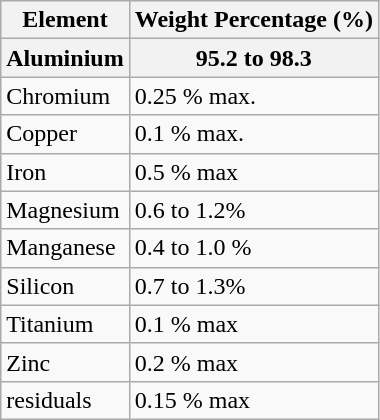<table class="wikitable">
<tr>
<th>Element</th>
<th>Weight Percentage (%)</th>
</tr>
<tr>
<th>Aluminium</th>
<th>95.2 to 98.3</th>
</tr>
<tr>
<td>Chromium</td>
<td>0.25 % max.</td>
</tr>
<tr>
<td>Copper</td>
<td>0.1 % max.</td>
</tr>
<tr>
<td>Iron</td>
<td>0.5 % max</td>
</tr>
<tr>
<td>Magnesium</td>
<td>0.6 to 1.2%</td>
</tr>
<tr>
<td>Manganese</td>
<td>0.4 to 1.0 %</td>
</tr>
<tr>
<td>Silicon</td>
<td>0.7 to 1.3%</td>
</tr>
<tr>
<td>Titanium</td>
<td>0.1 % max</td>
</tr>
<tr>
<td>Zinc</td>
<td>0.2 % max</td>
</tr>
<tr>
<td>residuals</td>
<td>0.15 % max</td>
</tr>
</table>
